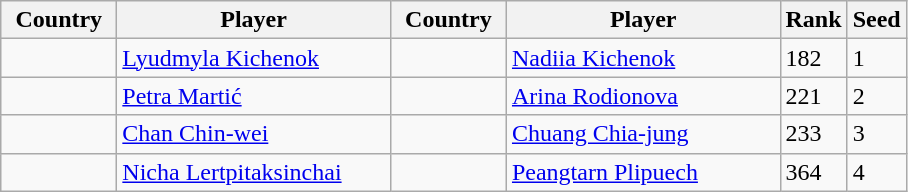<table class="sortable wikitable">
<tr>
<th width="70">Country</th>
<th width="175">Player</th>
<th width="70">Country</th>
<th width="175">Player</th>
<th>Rank</th>
<th>Seed</th>
</tr>
<tr>
<td></td>
<td><a href='#'>Lyudmyla Kichenok</a></td>
<td></td>
<td><a href='#'>Nadiia Kichenok</a></td>
<td>182</td>
<td>1</td>
</tr>
<tr>
<td></td>
<td><a href='#'>Petra Martić</a></td>
<td></td>
<td><a href='#'>Arina Rodionova</a></td>
<td>221</td>
<td>2</td>
</tr>
<tr>
<td></td>
<td><a href='#'>Chan Chin-wei</a></td>
<td></td>
<td><a href='#'>Chuang Chia-jung</a></td>
<td>233</td>
<td>3</td>
</tr>
<tr>
<td></td>
<td><a href='#'>Nicha Lertpitaksinchai</a></td>
<td></td>
<td><a href='#'>Peangtarn Plipuech</a></td>
<td>364</td>
<td>4</td>
</tr>
</table>
